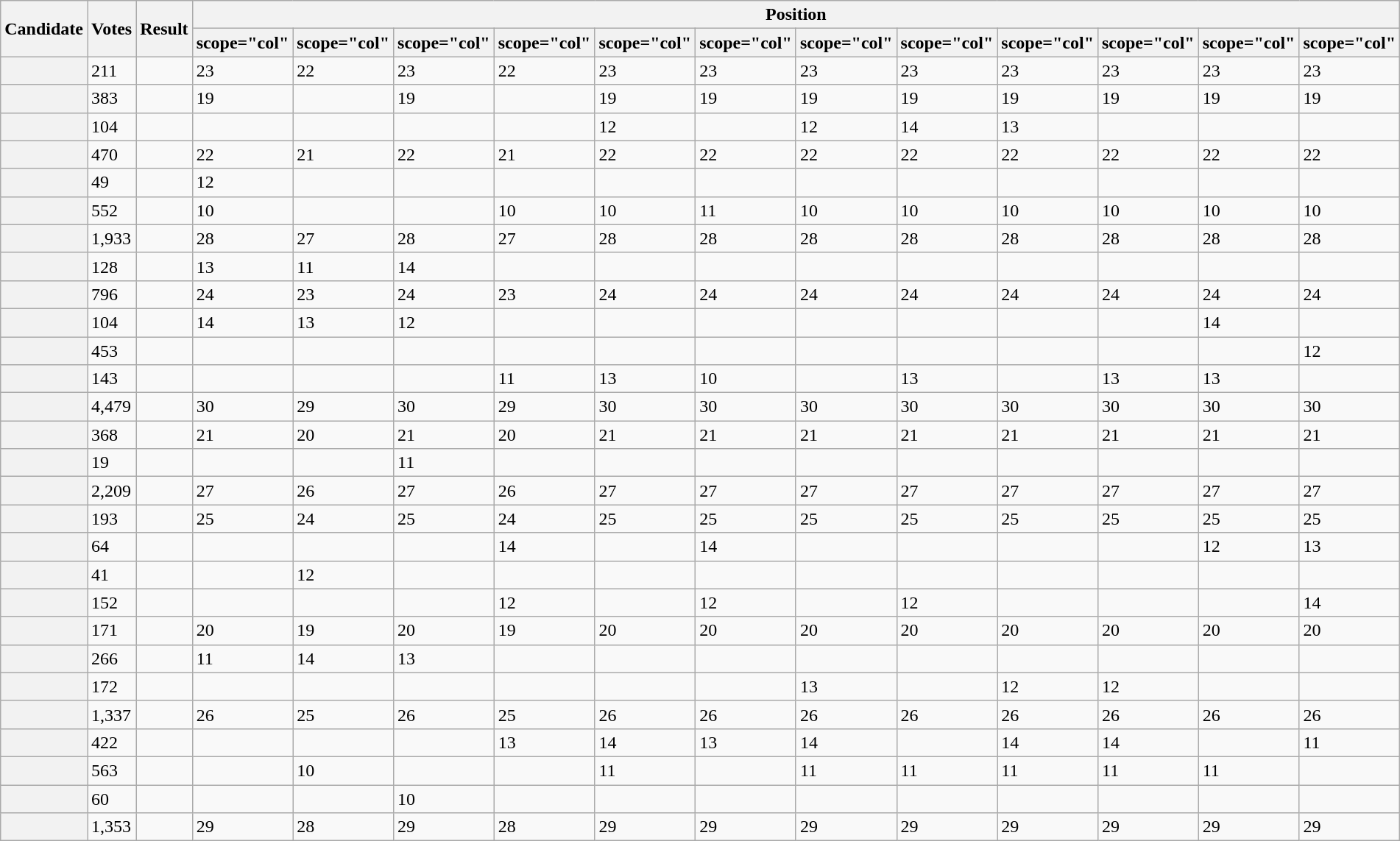<table class="wikitable sortable defaultright col3left">
<tr>
<th scope="col" rowspan="2">Candidate</th>
<th scope="col" rowspan="2">Votes</th>
<th scope="col" rowspan="2">Result</th>
<th scope="col" colspan="12">Position</th>
</tr>
<tr>
<th>scope="col" </th>
<th>scope="col" </th>
<th>scope="col" </th>
<th>scope="col" </th>
<th>scope="col" </th>
<th>scope="col" </th>
<th>scope="col" </th>
<th>scope="col" </th>
<th>scope="col" </th>
<th>scope="col" </th>
<th>scope="col" </th>
<th>scope="col" </th>
</tr>
<tr>
<th scope="row"></th>
<td>211</td>
<td></td>
<td>23</td>
<td>22</td>
<td>23</td>
<td>22</td>
<td>23</td>
<td>23</td>
<td>23</td>
<td>23</td>
<td>23</td>
<td>23</td>
<td>23</td>
<td>23</td>
</tr>
<tr>
<th scope="row"></th>
<td>383</td>
<td></td>
<td>19</td>
<td></td>
<td>19</td>
<td></td>
<td>19</td>
<td>19</td>
<td>19</td>
<td>19</td>
<td>19</td>
<td>19</td>
<td>19</td>
<td>19</td>
</tr>
<tr>
<th scope="row"></th>
<td>104</td>
<td></td>
<td></td>
<td></td>
<td></td>
<td></td>
<td>12</td>
<td></td>
<td>12</td>
<td>14</td>
<td>13</td>
<td></td>
<td></td>
<td></td>
</tr>
<tr>
<th scope="row"></th>
<td>470</td>
<td></td>
<td>22</td>
<td>21</td>
<td>22</td>
<td>21</td>
<td>22</td>
<td>22</td>
<td>22</td>
<td>22</td>
<td>22</td>
<td>22</td>
<td>22</td>
<td>22</td>
</tr>
<tr>
<th scope="row"></th>
<td>49</td>
<td></td>
<td>12</td>
<td></td>
<td></td>
<td></td>
<td></td>
<td></td>
<td></td>
<td></td>
<td></td>
<td></td>
<td></td>
<td></td>
</tr>
<tr>
<th scope="row"></th>
<td>552</td>
<td></td>
<td>10</td>
<td></td>
<td></td>
<td>10</td>
<td>10</td>
<td>11</td>
<td>10</td>
<td>10</td>
<td>10</td>
<td>10</td>
<td>10</td>
<td>10</td>
</tr>
<tr>
<th scope="row"></th>
<td>1,933</td>
<td></td>
<td>28</td>
<td>27</td>
<td>28</td>
<td>27</td>
<td>28</td>
<td>28</td>
<td>28</td>
<td>28</td>
<td>28</td>
<td>28</td>
<td>28</td>
<td>28</td>
</tr>
<tr>
<th scope="row"></th>
<td>128</td>
<td></td>
<td>13</td>
<td>11</td>
<td>14</td>
<td></td>
<td></td>
<td></td>
<td></td>
<td></td>
<td></td>
<td></td>
<td></td>
<td></td>
</tr>
<tr>
<th scope="row"></th>
<td>796</td>
<td></td>
<td>24</td>
<td>23</td>
<td>24</td>
<td>23</td>
<td>24</td>
<td>24</td>
<td>24</td>
<td>24</td>
<td>24</td>
<td>24</td>
<td>24</td>
<td>24</td>
</tr>
<tr>
<th scope="row"></th>
<td>104</td>
<td></td>
<td>14</td>
<td>13</td>
<td>12</td>
<td></td>
<td></td>
<td></td>
<td></td>
<td></td>
<td></td>
<td></td>
<td>14</td>
<td></td>
</tr>
<tr>
<th scope="row"></th>
<td>453</td>
<td></td>
<td></td>
<td></td>
<td></td>
<td></td>
<td></td>
<td></td>
<td></td>
<td></td>
<td></td>
<td></td>
<td></td>
<td>12</td>
</tr>
<tr>
<th scope="row"></th>
<td>143</td>
<td></td>
<td></td>
<td></td>
<td></td>
<td>11</td>
<td>13</td>
<td>10</td>
<td></td>
<td>13</td>
<td></td>
<td>13</td>
<td>13</td>
<td></td>
</tr>
<tr>
<th scope="row"></th>
<td>4,479</td>
<td></td>
<td>30</td>
<td>29</td>
<td>30</td>
<td>29</td>
<td>30</td>
<td>30</td>
<td>30</td>
<td>30</td>
<td>30</td>
<td>30</td>
<td>30</td>
<td>30</td>
</tr>
<tr>
<th scope="row"></th>
<td>368</td>
<td></td>
<td>21</td>
<td>20</td>
<td>21</td>
<td>20</td>
<td>21</td>
<td>21</td>
<td>21</td>
<td>21</td>
<td>21</td>
<td>21</td>
<td>21</td>
<td>21</td>
</tr>
<tr>
<th scope="row"></th>
<td>19</td>
<td></td>
<td></td>
<td></td>
<td>11</td>
<td></td>
<td></td>
<td></td>
<td></td>
<td></td>
<td></td>
<td></td>
<td></td>
<td></td>
</tr>
<tr>
<th scope="row"></th>
<td>2,209</td>
<td></td>
<td>27</td>
<td>26</td>
<td>27</td>
<td>26</td>
<td>27</td>
<td>27</td>
<td>27</td>
<td>27</td>
<td>27</td>
<td>27</td>
<td>27</td>
<td>27</td>
</tr>
<tr>
<th scope="row"></th>
<td>193</td>
<td></td>
<td>25</td>
<td>24</td>
<td>25</td>
<td>24</td>
<td>25</td>
<td>25</td>
<td>25</td>
<td>25</td>
<td>25</td>
<td>25</td>
<td>25</td>
<td>25</td>
</tr>
<tr>
<th scope="row"></th>
<td>64</td>
<td></td>
<td></td>
<td></td>
<td></td>
<td>14</td>
<td></td>
<td>14</td>
<td></td>
<td></td>
<td></td>
<td></td>
<td>12</td>
<td>13</td>
</tr>
<tr>
<th scope="row"></th>
<td>41</td>
<td></td>
<td></td>
<td>12</td>
<td></td>
<td></td>
<td></td>
<td></td>
<td></td>
<td></td>
<td></td>
<td></td>
<td></td>
<td></td>
</tr>
<tr>
<th scope="row"></th>
<td>152</td>
<td></td>
<td></td>
<td></td>
<td></td>
<td>12</td>
<td></td>
<td>12</td>
<td></td>
<td>12</td>
<td></td>
<td></td>
<td></td>
<td>14</td>
</tr>
<tr>
<th scope="row"></th>
<td>171</td>
<td></td>
<td>20</td>
<td>19</td>
<td>20</td>
<td>19</td>
<td>20</td>
<td>20</td>
<td>20</td>
<td>20</td>
<td>20</td>
<td>20</td>
<td>20</td>
<td>20</td>
</tr>
<tr>
<th scope="row"></th>
<td>266</td>
<td></td>
<td>11</td>
<td>14</td>
<td>13</td>
<td></td>
<td></td>
<td></td>
<td></td>
<td></td>
<td></td>
<td></td>
<td></td>
<td></td>
</tr>
<tr>
<th scope="row"></th>
<td>172</td>
<td></td>
<td></td>
<td></td>
<td></td>
<td></td>
<td></td>
<td></td>
<td>13</td>
<td></td>
<td>12</td>
<td>12</td>
<td></td>
<td></td>
</tr>
<tr>
<th scope="row"></th>
<td>1,337</td>
<td></td>
<td>26</td>
<td>25</td>
<td>26</td>
<td>25</td>
<td>26</td>
<td>26</td>
<td>26</td>
<td>26</td>
<td>26</td>
<td>26</td>
<td>26</td>
<td>26</td>
</tr>
<tr>
<th scope="row"></th>
<td>422</td>
<td></td>
<td></td>
<td></td>
<td></td>
<td>13</td>
<td>14</td>
<td>13</td>
<td>14</td>
<td></td>
<td>14</td>
<td>14</td>
<td></td>
<td>11</td>
</tr>
<tr>
<th scope="row"></th>
<td>563</td>
<td></td>
<td></td>
<td>10</td>
<td></td>
<td></td>
<td>11</td>
<td></td>
<td>11</td>
<td>11</td>
<td>11</td>
<td>11</td>
<td>11</td>
<td></td>
</tr>
<tr>
<th scope="row"></th>
<td>60</td>
<td></td>
<td></td>
<td></td>
<td>10</td>
<td></td>
<td></td>
<td></td>
<td></td>
<td></td>
<td></td>
<td></td>
<td></td>
<td></td>
</tr>
<tr>
<th scope="row"></th>
<td>1,353</td>
<td></td>
<td>29</td>
<td>28</td>
<td>29</td>
<td>28</td>
<td>29</td>
<td>29</td>
<td>29</td>
<td>29</td>
<td>29</td>
<td>29</td>
<td>29</td>
<td>29</td>
</tr>
</table>
